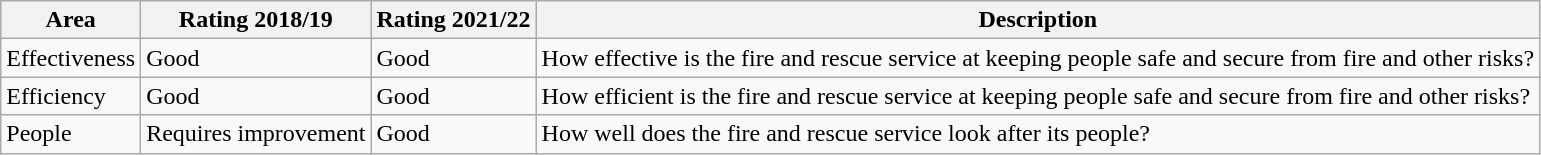<table class="wikitable">
<tr>
<th>Area</th>
<th>Rating 2018/19</th>
<th>Rating 2021/22</th>
<th>Description</th>
</tr>
<tr>
<td>Effectiveness</td>
<td>Good</td>
<td>Good</td>
<td>How effective is the fire and rescue service at keeping people safe and secure from fire and other risks?</td>
</tr>
<tr>
<td>Efficiency</td>
<td>Good</td>
<td>Good</td>
<td>How efficient is the fire and rescue service at keeping people safe and secure from fire and other risks?</td>
</tr>
<tr>
<td>People</td>
<td>Requires improvement</td>
<td>Good</td>
<td>How well does the fire and rescue service look after its people?</td>
</tr>
</table>
